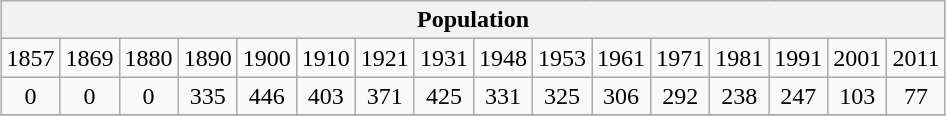<table class="wikitable" style="margin: 0.5em auto; text-align: center;">
<tr>
<th colspan="16">Population</th>
</tr>
<tr>
<td>1857</td>
<td>1869</td>
<td>1880</td>
<td>1890</td>
<td>1900</td>
<td>1910</td>
<td>1921</td>
<td>1931</td>
<td>1948</td>
<td>1953</td>
<td>1961</td>
<td>1971</td>
<td>1981</td>
<td>1991</td>
<td>2001</td>
<td>2011</td>
</tr>
<tr>
<td>0</td>
<td>0</td>
<td>0</td>
<td>335</td>
<td>446</td>
<td>403</td>
<td>371</td>
<td>425</td>
<td>331</td>
<td>325</td>
<td>306</td>
<td>292</td>
<td>238</td>
<td>247</td>
<td>103</td>
<td>77</td>
</tr>
<tr>
</tr>
</table>
